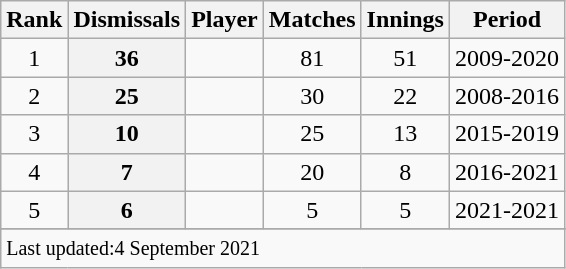<table class="wikitable plainrowheaders sortable">
<tr>
<th scope=col>Rank</th>
<th scope=col>Dismissals</th>
<th scope=col>Player</th>
<th scope=col>Matches</th>
<th scope=col>Innings</th>
<th scope=col>Period</th>
</tr>
<tr>
<td align=center>1</td>
<th scope=row style=text-align:center;>36</th>
<td></td>
<td align=center>81</td>
<td align=center>51</td>
<td>2009-2020</td>
</tr>
<tr>
<td align=center>2</td>
<th scope=row style=text-align:center;>25</th>
<td></td>
<td align=center>30</td>
<td align=center>22</td>
<td>2008-2016</td>
</tr>
<tr>
<td align=center>3</td>
<th scope=row style=text-align:center;>10</th>
<td></td>
<td align=center>25</td>
<td align=center>13</td>
<td>2015-2019</td>
</tr>
<tr>
<td align=center>4</td>
<th scope=row style=text-align:center;>7</th>
<td> </td>
<td align=center>20</td>
<td align=center>8</td>
<td>2016-2021</td>
</tr>
<tr>
<td align=center>5</td>
<th scope=row style=text-align:center;>6</th>
<td> </td>
<td align=center>5</td>
<td align=center>5</td>
<td>2021-2021</td>
</tr>
<tr>
</tr>
<tr class=sortbottom>
<td colspan=6><small>Last updated:4 September 2021</small></td>
</tr>
</table>
